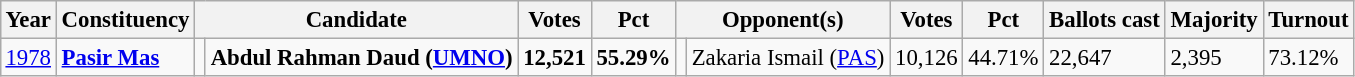<table class="wikitable" style="margin:0.5em ; font-size:95%">
<tr>
<th>Year</th>
<th>Constituency</th>
<th colspan="2">Candidate</th>
<th>Votes</th>
<th>Pct</th>
<th colspan="2">Opponent(s)</th>
<th>Votes</th>
<th>Pct</th>
<th>Ballots cast</th>
<th>Majority</th>
<th>Turnout</th>
</tr>
<tr>
<td><a href='#'>1978</a></td>
<td><strong><a href='#'>Pasir Mas</a></strong></td>
<td></td>
<td><strong>Abdul Rahman Daud (<a href='#'>UMNO</a>)</strong></td>
<td style="text-align:right;"><strong>12,521</strong></td>
<td><strong>55.29%</strong></td>
<td></td>
<td>Zakaria Ismail (<a href='#'>PAS</a>)</td>
<td style="text-align:right;">10,126</td>
<td>44.71%</td>
<td>22,647</td>
<td>2,395</td>
<td>73.12%</td>
</tr>
</table>
